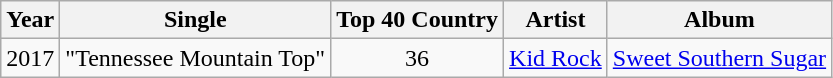<table class="wikitable" style="text-align:center;">
<tr>
<th>Year</th>
<th>Single</th>
<th>Top 40 Country</th>
<th>Artist</th>
<th>Album</th>
</tr>
<tr>
<td>2017</td>
<td>"Tennessee Mountain Top"</td>
<td>36</td>
<td><a href='#'>Kid Rock</a></td>
<td><a href='#'>Sweet Southern Sugar</a></td>
</tr>
</table>
